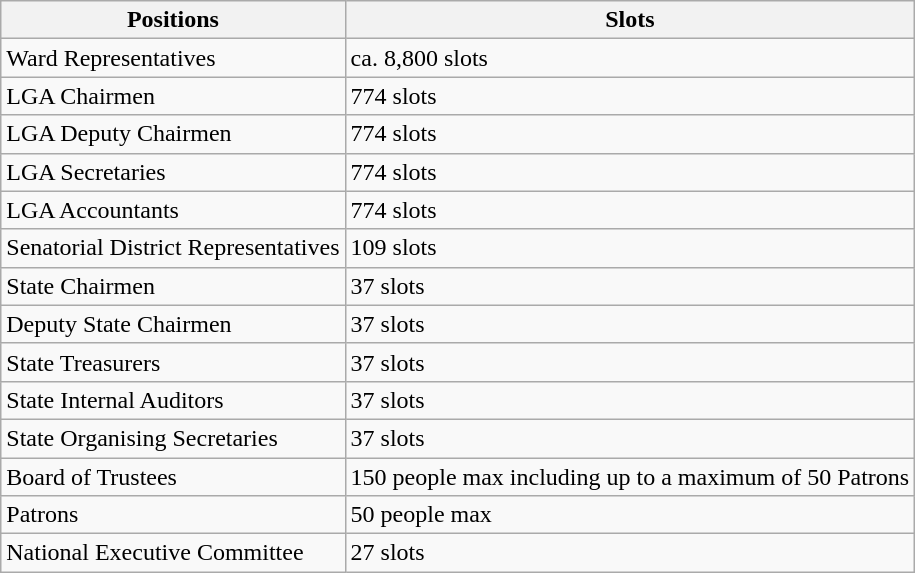<table class="wikitable">
<tr>
<th>Positions</th>
<th>Slots</th>
</tr>
<tr>
<td>Ward Representatives</td>
<td>ca. 8,800 slots</td>
</tr>
<tr>
<td>LGA Chairmen</td>
<td>774 slots</td>
</tr>
<tr>
<td>LGA Deputy Chairmen</td>
<td>774 slots</td>
</tr>
<tr>
<td>LGA Secretaries</td>
<td>774 slots</td>
</tr>
<tr>
<td>LGA Accountants</td>
<td>774 slots</td>
</tr>
<tr>
<td>Senatorial District Representatives</td>
<td>109 slots</td>
</tr>
<tr>
<td>State Chairmen</td>
<td>37 slots</td>
</tr>
<tr>
<td>Deputy State Chairmen</td>
<td>37 slots</td>
</tr>
<tr>
<td>State Treasurers</td>
<td>37 slots</td>
</tr>
<tr>
<td>State Internal Auditors</td>
<td>37 slots</td>
</tr>
<tr>
<td>State Organising Secretaries</td>
<td>37 slots</td>
</tr>
<tr>
<td>Board of Trustees</td>
<td>150 people max including up to a maximum of 50 Patrons</td>
</tr>
<tr>
<td>Patrons</td>
<td>50 people max</td>
</tr>
<tr>
<td>National Executive Committee</td>
<td>27 slots</td>
</tr>
</table>
